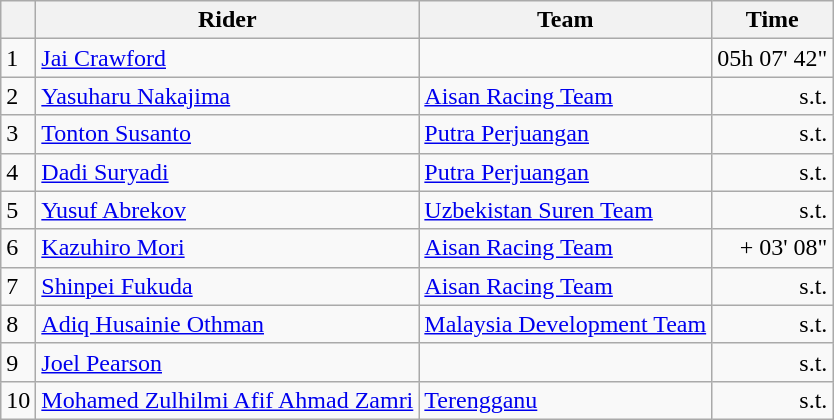<table class=wikitable>
<tr>
<th></th>
<th>Rider</th>
<th>Team</th>
<th>Time</th>
</tr>
<tr>
<td>1</td>
<td> <a href='#'>Jai Crawford</a></td>
<td></td>
<td align=right>05h 07' 42"</td>
</tr>
<tr>
<td>2</td>
<td> <a href='#'>Yasuharu Nakajima</a></td>
<td><a href='#'>Aisan Racing Team</a></td>
<td align=right>s.t.</td>
</tr>
<tr>
<td>3</td>
<td> <a href='#'>Tonton Susanto</a></td>
<td><a href='#'>Putra Perjuangan</a></td>
<td align=right>s.t.</td>
</tr>
<tr>
<td>4</td>
<td> <a href='#'>Dadi Suryadi</a> </td>
<td><a href='#'>Putra Perjuangan</a></td>
<td align=right>s.t.</td>
</tr>
<tr>
<td>5</td>
<td> <a href='#'>Yusuf Abrekov</a> </td>
<td><a href='#'>Uzbekistan Suren Team</a></td>
<td align=right>s.t.</td>
</tr>
<tr>
<td>6</td>
<td> <a href='#'>Kazuhiro Mori</a></td>
<td><a href='#'>Aisan Racing Team</a></td>
<td align=right>+ 03' 08"</td>
</tr>
<tr>
<td>7</td>
<td> <a href='#'>Shinpei Fukuda</a></td>
<td><a href='#'>Aisan Racing Team</a></td>
<td align=right>s.t.</td>
</tr>
<tr>
<td>8</td>
<td> <a href='#'>Adiq Husainie Othman</a> </td>
<td><a href='#'>Malaysia Development Team</a></td>
<td align=right>s.t.</td>
</tr>
<tr>
<td>9</td>
<td> <a href='#'>Joel Pearson</a></td>
<td></td>
<td align=right>s.t.</td>
</tr>
<tr>
<td>10</td>
<td> <a href='#'>Mohamed Zulhilmi Afif Ahmad Zamri</a></td>
<td><a href='#'>Terengganu</a></td>
<td align=right>s.t.</td>
</tr>
</table>
